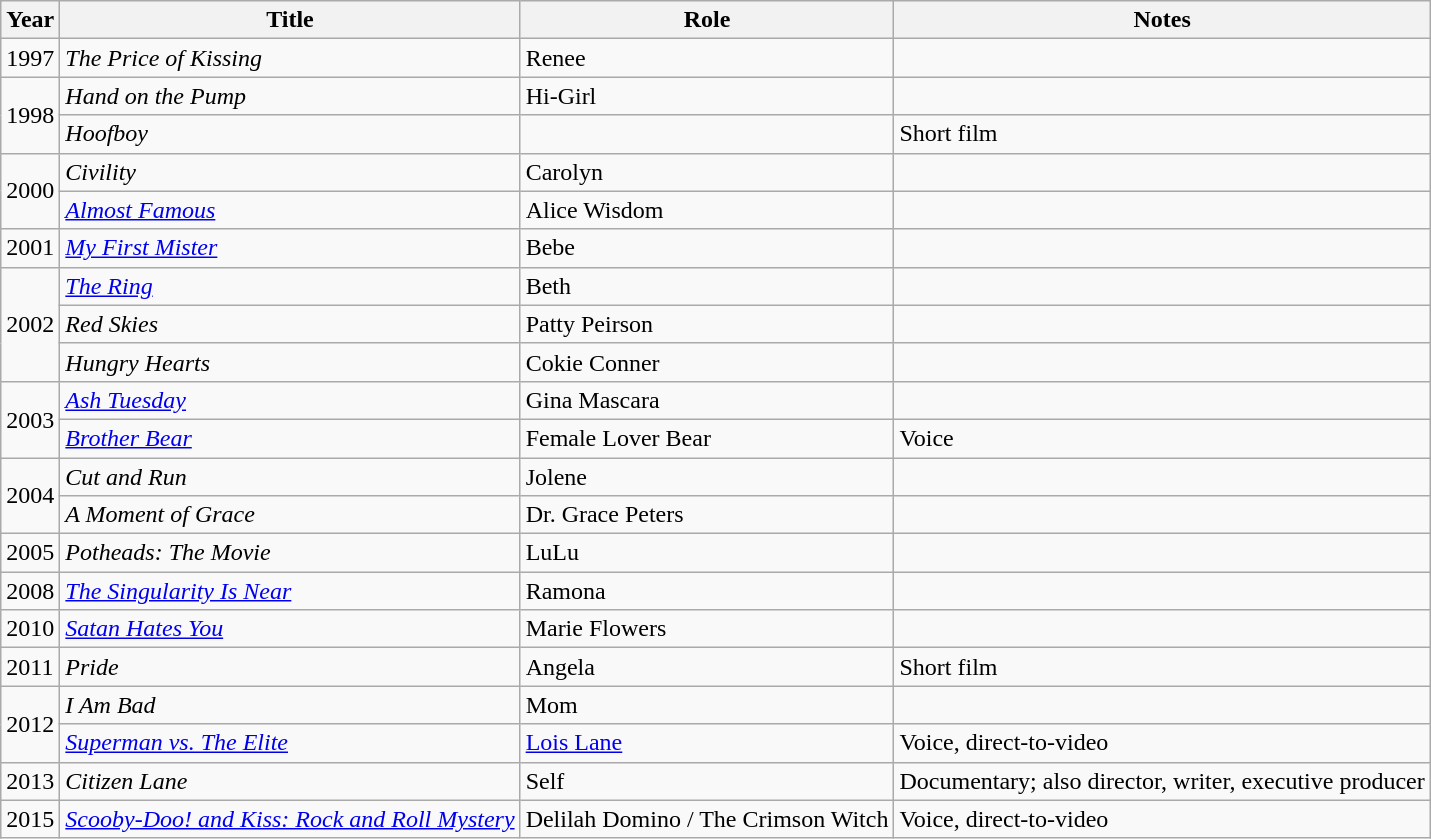<table class="wikitable sortable">
<tr>
<th>Year</th>
<th>Title</th>
<th>Role</th>
<th class="unsortable">Notes</th>
</tr>
<tr>
<td>1997</td>
<td><em>The Price of Kissing</em></td>
<td>Renee</td>
<td></td>
</tr>
<tr>
<td rowspan=2>1998</td>
<td><em>Hand on the Pump</em></td>
<td>Hi-Girl</td>
<td></td>
</tr>
<tr>
<td><em>Hoofboy</em></td>
<td></td>
<td>Short film</td>
</tr>
<tr>
<td rowspan=2>2000</td>
<td><em>Civility</em></td>
<td>Carolyn</td>
<td></td>
</tr>
<tr>
<td><em><a href='#'>Almost Famous</a></em></td>
<td>Alice Wisdom</td>
<td></td>
</tr>
<tr>
<td>2001</td>
<td><em><a href='#'>My First Mister</a></em></td>
<td>Bebe</td>
<td></td>
</tr>
<tr>
<td rowspan=3>2002</td>
<td><em><a href='#'>The Ring</a></em></td>
<td>Beth</td>
<td></td>
</tr>
<tr>
<td><em>Red Skies</em></td>
<td>Patty Peirson</td>
<td></td>
</tr>
<tr>
<td><em>Hungry Hearts</em></td>
<td>Cokie Conner</td>
<td></td>
</tr>
<tr>
<td rowspan=2>2003</td>
<td><em><a href='#'>Ash Tuesday</a></em></td>
<td>Gina Mascara</td>
<td></td>
</tr>
<tr>
<td><em><a href='#'>Brother Bear</a></em></td>
<td>Female Lover Bear</td>
<td>Voice</td>
</tr>
<tr>
<td rowspan=2>2004</td>
<td><em>Cut and Run</em></td>
<td>Jolene</td>
<td></td>
</tr>
<tr>
<td><em>A Moment of Grace</em></td>
<td>Dr. Grace Peters</td>
<td></td>
</tr>
<tr>
<td>2005</td>
<td><em>Potheads: The Movie</em></td>
<td>LuLu</td>
<td></td>
</tr>
<tr>
<td>2008</td>
<td><em><a href='#'>The Singularity Is Near</a></em></td>
<td>Ramona</td>
<td></td>
</tr>
<tr>
<td>2010</td>
<td><em><a href='#'>Satan Hates You</a></em></td>
<td>Marie Flowers</td>
<td></td>
</tr>
<tr>
<td>2011</td>
<td><em>Pride</em></td>
<td>Angela</td>
<td>Short film</td>
</tr>
<tr>
<td rowspan=2>2012</td>
<td><em>I Am Bad</em></td>
<td>Mom</td>
<td></td>
</tr>
<tr>
<td><em><a href='#'>Superman vs. The Elite</a></em></td>
<td><a href='#'>Lois Lane</a></td>
<td>Voice, direct-to-video</td>
</tr>
<tr>
<td>2013</td>
<td><em>Citizen Lane</em></td>
<td>Self</td>
<td>Documentary; also director, writer, executive producer</td>
</tr>
<tr>
<td>2015</td>
<td><em><a href='#'>Scooby-Doo! and Kiss: Rock and Roll Mystery</a></em></td>
<td>Delilah Domino / The Crimson Witch</td>
<td>Voice, direct-to-video</td>
</tr>
</table>
